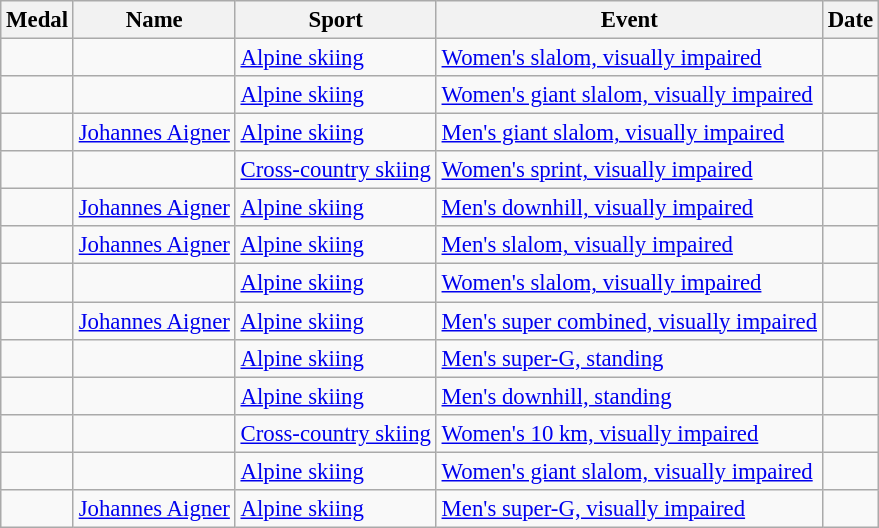<table class="wikitable sortable" style="font-size:95%" float:left>
<tr>
<th>Medal</th>
<th>Name</th>
<th>Sport</th>
<th>Event</th>
<th>Date</th>
</tr>
<tr>
<td></td>
<td><br></td>
<td><a href='#'>Alpine skiing</a></td>
<td><a href='#'>Women's slalom, visually impaired</a></td>
<td></td>
</tr>
<tr>
<td></td>
<td><br></td>
<td><a href='#'>Alpine skiing</a></td>
<td><a href='#'>Women's giant slalom, visually impaired</a></td>
<td></td>
</tr>
<tr>
<td></td>
<td><a href='#'>Johannes Aigner</a><br></td>
<td><a href='#'>Alpine skiing</a></td>
<td><a href='#'>Men's giant slalom, visually impaired</a></td>
<td></td>
</tr>
<tr>
<td></td>
<td><br></td>
<td><a href='#'>Cross-country skiing</a></td>
<td><a href='#'>Women's sprint, visually impaired</a></td>
<td></td>
</tr>
<tr>
<td></td>
<td><a href='#'>Johannes Aigner</a><br></td>
<td><a href='#'>Alpine skiing</a></td>
<td><a href='#'>Men's downhill, visually impaired</a></td>
<td></td>
</tr>
<tr>
<td></td>
<td><a href='#'>Johannes Aigner</a><br></td>
<td><a href='#'>Alpine skiing</a></td>
<td><a href='#'>Men's slalom, visually impaired</a></td>
<td></td>
</tr>
<tr>
<td></td>
<td><br></td>
<td><a href='#'>Alpine skiing</a></td>
<td><a href='#'>Women's slalom, visually impaired</a></td>
<td></td>
</tr>
<tr>
<td></td>
<td><a href='#'>Johannes Aigner</a><br></td>
<td><a href='#'>Alpine skiing</a></td>
<td><a href='#'>Men's super combined, visually impaired</a></td>
<td></td>
</tr>
<tr>
<td></td>
<td></td>
<td><a href='#'>Alpine skiing</a></td>
<td><a href='#'>Men's super-G, standing</a></td>
<td></td>
</tr>
<tr>
<td></td>
<td></td>
<td><a href='#'>Alpine skiing</a></td>
<td><a href='#'>Men's downhill, standing</a></td>
<td></td>
</tr>
<tr>
<td></td>
<td><br></td>
<td><a href='#'>Cross-country skiing</a></td>
<td><a href='#'>Women's 10 km, visually impaired</a></td>
<td></td>
</tr>
<tr>
<td></td>
<td><br></td>
<td><a href='#'>Alpine skiing</a></td>
<td><a href='#'>Women's giant slalom, visually impaired</a></td>
<td></td>
</tr>
<tr>
<td></td>
<td><a href='#'>Johannes Aigner</a><br></td>
<td><a href='#'>Alpine skiing</a></td>
<td><a href='#'>Men's super-G, visually impaired</a></td>
<td></td>
</tr>
</table>
